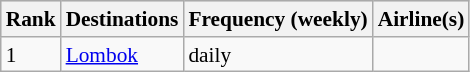<table class="wikitable sortable" style="font-size:89%;" cellpadding=4>
<tr bgcolor="#DDDDDD">
<th>Rank</th>
<th>Destinations</th>
<th>Frequency (weekly)</th>
<th>Airline(s)</th>
</tr>
<tr>
<td>1</td>
<td><a href='#'>Lombok</a></td>
<td>daily</td>
<td></td>
</tr>
</table>
